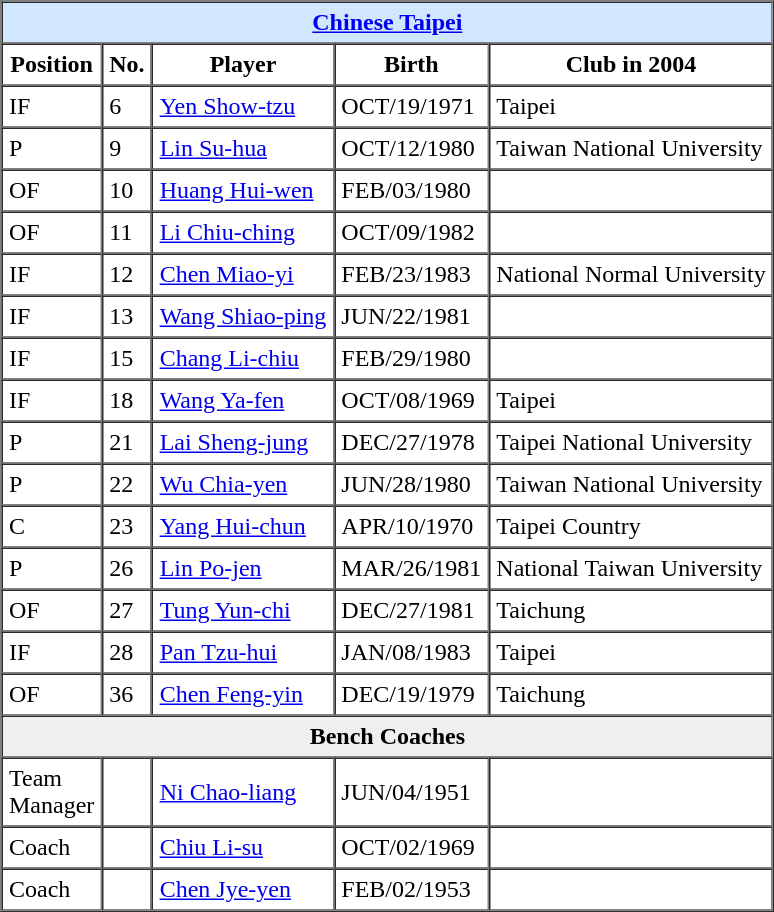<table border=1 cellpadding=4 cellspacing=0>
<tr>
<th colspan=5 bgcolor=#d0e7ff><a href='#'>Chinese Taipei</a></th>
</tr>
<tr>
<th>Position</th>
<th>No.</th>
<th>Player</th>
<th>Birth</th>
<th>Club in 2004</th>
</tr>
<tr>
<td>IF</td>
<td>6</td>
<td><a href='#'>Yen Show-tzu</a></td>
<td>OCT/19/1971</td>
<td>Taipei</td>
</tr>
<tr>
<td>P</td>
<td>9</td>
<td><a href='#'>Lin Su-hua</a></td>
<td>OCT/12/1980</td>
<td>Taiwan National University</td>
</tr>
<tr>
<td>OF</td>
<td>10</td>
<td><a href='#'>Huang Hui-wen</a></td>
<td>FEB/03/1980</td>
<td></td>
</tr>
<tr>
<td>OF</td>
<td>11</td>
<td><a href='#'>Li Chiu-ching</a></td>
<td>OCT/09/1982</td>
<td></td>
</tr>
<tr>
<td>IF</td>
<td>12</td>
<td><a href='#'>Chen Miao-yi</a></td>
<td>FEB/23/1983</td>
<td>National Normal University</td>
</tr>
<tr>
<td>IF</td>
<td>13</td>
<td><a href='#'>Wang Shiao-ping</a></td>
<td>JUN/22/1981</td>
<td></td>
</tr>
<tr>
<td>IF</td>
<td>15</td>
<td><a href='#'>Chang Li-chiu</a></td>
<td>FEB/29/1980</td>
<td></td>
</tr>
<tr>
<td>IF</td>
<td>18</td>
<td><a href='#'>Wang Ya-fen</a></td>
<td>OCT/08/1969</td>
<td>Taipei</td>
</tr>
<tr>
<td>P</td>
<td>21</td>
<td><a href='#'>Lai Sheng-jung</a></td>
<td>DEC/27/1978</td>
<td>Taipei National University</td>
</tr>
<tr>
<td>P</td>
<td>22</td>
<td><a href='#'>Wu Chia-yen</a></td>
<td>JUN/28/1980</td>
<td>Taiwan National University</td>
</tr>
<tr>
<td>C</td>
<td>23</td>
<td><a href='#'>Yang Hui-chun</a></td>
<td>APR/10/1970</td>
<td>Taipei Country</td>
</tr>
<tr>
<td>P</td>
<td>26</td>
<td><a href='#'>Lin Po-jen</a></td>
<td>MAR/26/1981</td>
<td>National Taiwan University</td>
</tr>
<tr>
<td>OF</td>
<td>27</td>
<td><a href='#'>Tung Yun-chi</a></td>
<td>DEC/27/1981</td>
<td>Taichung</td>
</tr>
<tr>
<td>IF</td>
<td>28</td>
<td><a href='#'>Pan Tzu-hui</a></td>
<td>JAN/08/1983</td>
<td>Taipei</td>
</tr>
<tr>
<td>OF</td>
<td>36</td>
<td><a href='#'>Chen Feng-yin</a></td>
<td>DEC/19/1979</td>
<td>Taichung</td>
</tr>
<tr>
<th colspan=5 bgcolor=#efefef><strong>Bench Coaches</strong></th>
</tr>
<tr>
<td>Team<br> Manager</td>
<td></td>
<td><a href='#'>Ni Chao-liang</a></td>
<td>JUN/04/1951</td>
<td></td>
</tr>
<tr>
<td>Coach</td>
<td></td>
<td><a href='#'>Chiu Li-su</a></td>
<td>OCT/02/1969</td>
<td></td>
</tr>
<tr>
<td>Coach</td>
<td></td>
<td><a href='#'>Chen Jye-yen</a></td>
<td>FEB/02/1953</td>
<td></td>
</tr>
</table>
